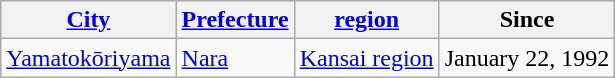<table class="wikitable">
<tr>
<th><a href='#'>City</a></th>
<th><a href='#'>Prefecture</a></th>
<th><a href='#'>region</a></th>
<th>Since</th>
</tr>
<tr>
<td><a href='#'>Yamatokōriyama</a></td>
<td><a href='#'>Nara</a></td>
<td><a href='#'>Kansai region</a></td>
<td>January 22, 1992</td>
</tr>
</table>
